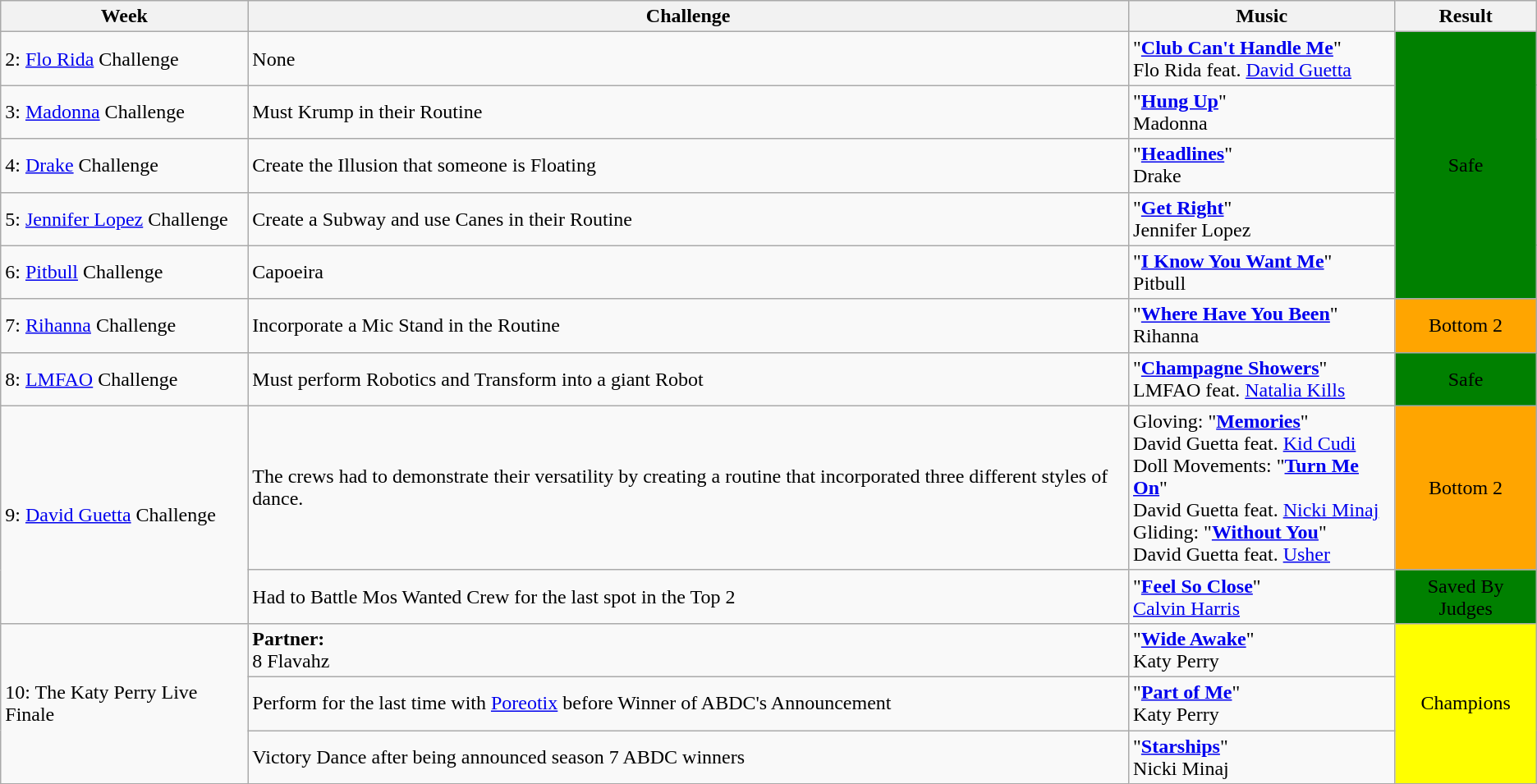<table class="wikitable">
<tr>
<th>Week</th>
<th>Challenge</th>
<th>Music</th>
<th>Result</th>
</tr>
<tr>
<td>2: <a href='#'>Flo Rida</a> Challenge</td>
<td>None</td>
<td>"<strong><a href='#'>Club Can't Handle Me</a></strong>"<br>Flo Rida feat. <a href='#'>David Guetta</a></td>
<td align="center" rowspan="5" bgcolor="green">Safe</td>
</tr>
<tr>
<td>3: <a href='#'>Madonna</a> Challenge</td>
<td>Must Krump in their Routine</td>
<td>"<strong><a href='#'>Hung Up</a></strong>"<br>Madonna</td>
</tr>
<tr>
<td>4: <a href='#'>Drake</a> Challenge</td>
<td>Create the Illusion that someone is Floating</td>
<td>"<strong><a href='#'>Headlines</a></strong>"<br>Drake</td>
</tr>
<tr>
<td>5: <a href='#'>Jennifer Lopez</a> Challenge</td>
<td>Create a Subway and use Canes in their Routine</td>
<td>"<strong><a href='#'>Get Right</a></strong>"<br>Jennifer Lopez</td>
</tr>
<tr>
<td>6: <a href='#'>Pitbull</a> Challenge</td>
<td>Capoeira</td>
<td>"<strong><a href='#'>I Know You Want Me</a></strong>"<br>Pitbull</td>
</tr>
<tr>
<td>7: <a href='#'>Rihanna</a> Challenge</td>
<td>Incorporate a Mic Stand in the Routine</td>
<td>"<strong><a href='#'>Where Have You Been</a></strong>"<br>Rihanna</td>
<td align="center" bgcolor="orange">Bottom 2</td>
</tr>
<tr>
<td>8: <a href='#'>LMFAO</a> Challenge</td>
<td>Must perform Robotics and Transform into a giant Robot</td>
<td>"<strong><a href='#'>Champagne Showers</a></strong>"<br>LMFAO feat. <a href='#'>Natalia Kills</a></td>
<td align="center" bgcolor="green">Safe</td>
</tr>
<tr>
<td rowspan="2">9: <a href='#'>David Guetta</a> Challenge</td>
<td>The crews had to demonstrate their versatility by creating a routine that incorporated three different styles of dance.</td>
<td>Gloving: "<strong><a href='#'>Memories</a></strong>"<br>David Guetta feat. <a href='#'>Kid Cudi</a><br>Doll Movements: "<strong><a href='#'>Turn Me On</a></strong>"<br>David Guetta feat. <a href='#'>Nicki Minaj</a><br>Gliding: "<strong><a href='#'>Without You</a></strong>"<br>David Guetta feat. <a href='#'>Usher</a></td>
<td align="center" bgcolor="orange">Bottom 2</td>
</tr>
<tr>
<td>Had to Battle Mos Wanted Crew for the last spot in the Top 2</td>
<td>"<strong><a href='#'>Feel So Close</a></strong>"<br><a href='#'>Calvin Harris</a></td>
<td align="center" bgcolor="green">Saved By Judges</td>
</tr>
<tr>
<td rowspan="3">10: The Katy Perry Live Finale</td>
<td><strong>Partner:</strong><br>8 Flavahz</td>
<td>"<strong><a href='#'>Wide Awake</a></strong>"<br>Katy Perry</td>
<td align="center" rowspan="3" bgcolor="yellow">Champions</td>
</tr>
<tr>
<td>Perform for the last time with <a href='#'>Poreotix</a> before Winner of ABDC's Announcement</td>
<td>"<strong><a href='#'>Part of Me</a></strong>"<br>Katy Perry</td>
</tr>
<tr>
<td>Victory Dance after being announced season 7 ABDC winners</td>
<td>"<strong><a href='#'>Starships</a></strong>"<br>Nicki Minaj</td>
</tr>
</table>
